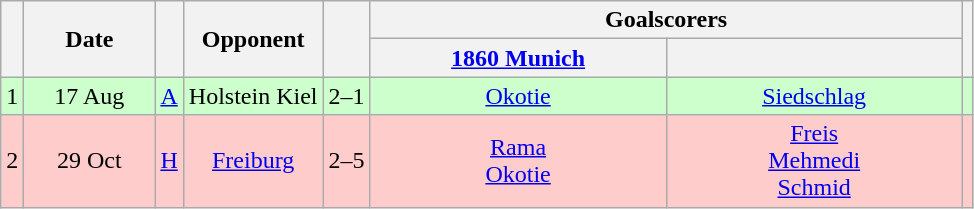<table class="wikitable" Style="text-align: center">
<tr>
<th rowspan="2"></th>
<th rowspan="2" style="width:80px">Date</th>
<th rowspan="2"></th>
<th rowspan="2">Opponent</th>
<th rowspan="2"><br></th>
<th colspan="2">Goalscorers</th>
<th rowspan="2"></th>
</tr>
<tr>
<th style="width:190px"><a href='#'>1860 Munich</a></th>
<th style="width:190px"></th>
</tr>
<tr style="background:#cfc">
<td>1</td>
<td>17 Aug</td>
<td><a href='#'>A</a></td>
<td>Holstein Kiel</td>
<td>2–1</td>
<td><a href='#'>Okotie</a> </td>
<td><a href='#'>Siedschlag</a> </td>
<td></td>
</tr>
<tr style="background:#fcc">
<td>2</td>
<td>29 Oct</td>
<td><a href='#'>H</a></td>
<td><a href='#'>Freiburg</a></td>
<td>2–5</td>
<td><a href='#'>Rama</a> <br><a href='#'>Okotie</a> </td>
<td><a href='#'>Freis</a> <br><a href='#'>Mehmedi</a> <br><a href='#'>Schmid</a> </td>
<td></td>
</tr>
</table>
